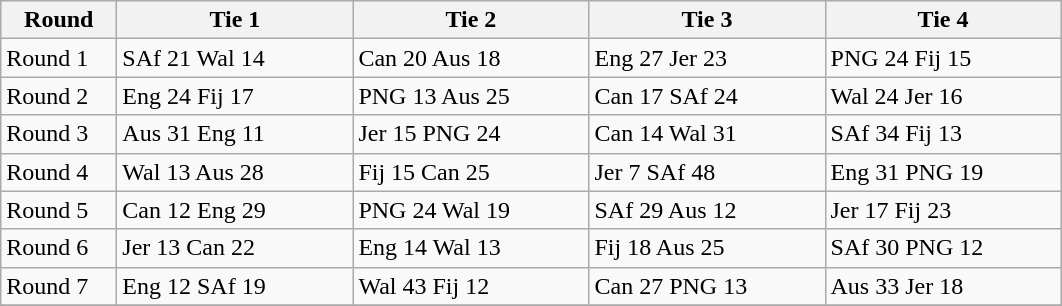<table class="wikitable" style="font-size: 100%">
<tr>
<th width=70>Round</th>
<th width=150>Tie 1</th>
<th width=150>Tie 2</th>
<th width=150>Tie 3</th>
<th width=150>Tie 4</th>
</tr>
<tr>
<td>Round 1</td>
<td>SAf 21 Wal 14</td>
<td>Can 20 Aus 18</td>
<td>Eng 27 Jer 23</td>
<td>PNG 24 Fij 15</td>
</tr>
<tr>
<td>Round 2</td>
<td>Eng 24 Fij 17</td>
<td>PNG 13 Aus 25</td>
<td>Can 17 SAf 24</td>
<td>Wal 24 Jer 16</td>
</tr>
<tr>
<td>Round 3</td>
<td>Aus 31 Eng 11</td>
<td>Jer 15 PNG 24</td>
<td>Can 14 Wal 31</td>
<td>SAf 34 Fij 13</td>
</tr>
<tr>
<td>Round 4</td>
<td>Wal 13 Aus 28</td>
<td>Fij 15 Can 25</td>
<td>Jer 7 SAf 48</td>
<td>Eng 31 PNG 19</td>
</tr>
<tr>
<td>Round 5</td>
<td>Can 12 Eng 29</td>
<td>PNG 24 Wal 19</td>
<td>SAf 29 Aus 12</td>
<td>Jer 17 Fij 23</td>
</tr>
<tr>
<td>Round 6</td>
<td>Jer 13 Can 22</td>
<td>Eng 14 Wal 13</td>
<td>Fij 18 Aus 25</td>
<td>SAf 30 PNG 12</td>
</tr>
<tr>
<td>Round 7</td>
<td>Eng 12 SAf 19</td>
<td>Wal 43 Fij 12</td>
<td>Can 27 PNG 13</td>
<td>Aus 33 Jer 18</td>
</tr>
<tr>
</tr>
</table>
